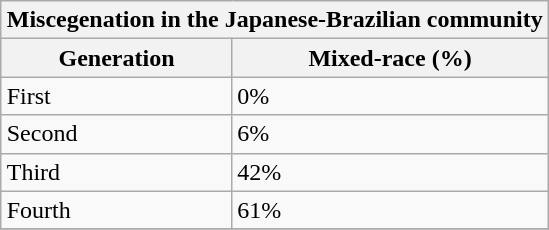<table class="wikitable" style="float: right">
<tr>
<th colspan="4">Miscegenation in the Japanese-Brazilian community</th>
</tr>
<tr>
<th>Generation</th>
<th>Mixed-race (%)</th>
</tr>
<tr>
<td>First</td>
<td>0%</td>
</tr>
<tr>
<td>Second</td>
<td>6%</td>
</tr>
<tr>
<td>Third</td>
<td>42%</td>
</tr>
<tr>
<td>Fourth</td>
<td>61%</td>
</tr>
<tr>
</tr>
</table>
